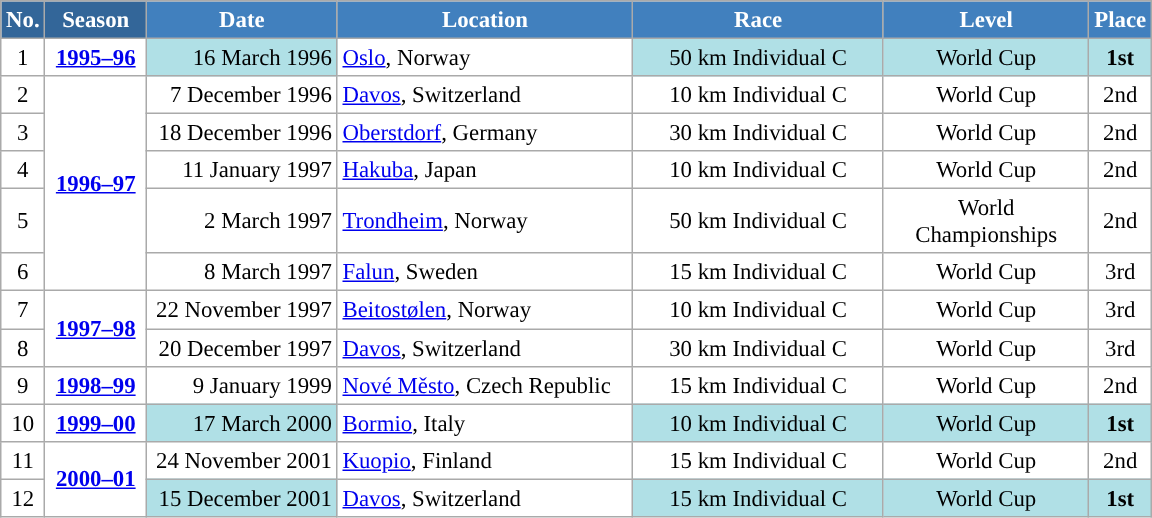<table class="wikitable sortable" style="font-size:95%; text-align:center; border:grey solid 1px; border-collapse:collapse; background:#ffffff;">
<tr style="background:#efefef;">
<th style="background-color:#369; color:white;">No.</th>
<th style="background-color:#369; color:white;">Season</th>
<th style="background-color:#4180be; color:white; width:120px;">Date</th>
<th style="background-color:#4180be; color:white; width:190px;">Location</th>
<th style="background-color:#4180be; color:white; width:160px;">Race</th>
<th style="background-color:#4180be; color:white; width:130px;">Level</th>
<th style="background-color:#4180be; color:white;">Place</th>
</tr>
<tr>
<td align=center>1</td>
<td rowspan=1 align=center><strong><a href='#'>1995–96</a></strong></td>
<td bgcolor="#BOEOE6" align=right>16 March 1996</td>
<td align=left> <a href='#'>Oslo</a>, Norway</td>
<td bgcolor="#BOEOE6">50 km Individual C</td>
<td bgcolor="#BOEOE6">World Cup</td>
<td bgcolor="#BOEOE6"><strong>1st</strong></td>
</tr>
<tr>
<td align=center>2</td>
<td rowspan=5 align=center><strong> <a href='#'>1996–97</a> </strong></td>
<td align=right>7 December 1996</td>
<td align=left> <a href='#'>Davos</a>, Switzerland</td>
<td>10 km Individual C</td>
<td>World Cup</td>
<td>2nd</td>
</tr>
<tr>
<td align=center>3</td>
<td align=right>18 December 1996</td>
<td align=left> <a href='#'>Oberstdorf</a>, Germany</td>
<td>30 km Individual C</td>
<td>World Cup</td>
<td>2nd</td>
</tr>
<tr>
<td align=center>4</td>
<td align=right>11 January 1997</td>
<td align=left> <a href='#'>Hakuba</a>, Japan</td>
<td>10 km Individual C</td>
<td>World Cup</td>
<td>2nd</td>
</tr>
<tr>
<td align=center>5</td>
<td align=right>2 March 1997</td>
<td align=left> <a href='#'>Trondheim</a>, Norway</td>
<td>50 km Individual C</td>
<td>World Championships</td>
<td>2nd</td>
</tr>
<tr>
<td align=center>6</td>
<td align=right>8 March 1997</td>
<td align=left> <a href='#'>Falun</a>, Sweden</td>
<td>15 km Individual C</td>
<td>World Cup</td>
<td>3rd</td>
</tr>
<tr>
<td align=center>7</td>
<td rowspan=2 align=center><strong> <a href='#'>1997–98</a> </strong></td>
<td align=right>22 November 1997</td>
<td align=left> <a href='#'>Beitostølen</a>, Norway</td>
<td>10 km Individual C</td>
<td>World Cup</td>
<td>3rd</td>
</tr>
<tr>
<td align=center>8</td>
<td align=right>20 December 1997</td>
<td align=left> <a href='#'>Davos</a>, Switzerland</td>
<td>30 km Individual C</td>
<td>World Cup</td>
<td>3rd</td>
</tr>
<tr>
<td align=center>9</td>
<td rowspan=1 align=center><strong> <a href='#'>1998–99</a> </strong></td>
<td align=right>9 January 1999</td>
<td align=left> <a href='#'>Nové Město</a>, Czech Republic</td>
<td>15 km Individual C</td>
<td>World Cup</td>
<td>2nd</td>
</tr>
<tr>
<td align=center>10</td>
<td rowspan=1 align=center><strong><a href='#'>1999–00</a></strong></td>
<td bgcolor="#BOEOE6" align=right>17 March 2000</td>
<td align=left> <a href='#'>Bormio</a>, Italy</td>
<td bgcolor="#BOEOE6">10 km Individual C</td>
<td bgcolor="#BOEOE6">World Cup</td>
<td bgcolor="#BOEOE6"><strong>1st</strong></td>
</tr>
<tr>
<td align=center>11</td>
<td rowspan=2 align=center><strong> <a href='#'>2000–01</a> </strong></td>
<td align=right>24 November 2001</td>
<td align=left> <a href='#'>Kuopio</a>, Finland</td>
<td>15 km Individual C</td>
<td>World Cup</td>
<td>2nd</td>
</tr>
<tr>
<td align=center>12</td>
<td bgcolor="#BOEOE6" align=right>15 December 2001</td>
<td align=left> <a href='#'>Davos</a>, Switzerland</td>
<td bgcolor="#BOEOE6">15 km Individual C</td>
<td bgcolor="#BOEOE6">World Cup</td>
<td bgcolor="#BOEOE6"><strong>1st</strong></td>
</tr>
</table>
